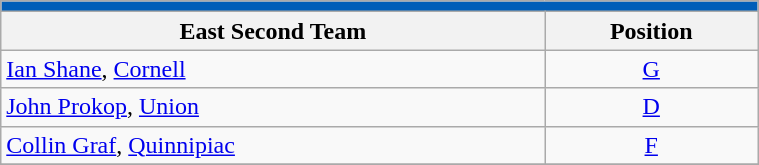<table class="wikitable" width=40%>
<tr>
<th style="color:white; background:#005EB8" colspan=3><a href='#'></a></th>
</tr>
<tr>
<th>East Second Team</th>
<th>Position</th>
</tr>
<tr>
<td><a href='#'>Ian Shane</a>, <a href='#'>Cornell</a></td>
<td align=center><a href='#'>G</a></td>
</tr>
<tr>
<td><a href='#'>John Prokop</a>, <a href='#'>Union</a></td>
<td align=center><a href='#'>D</a></td>
</tr>
<tr>
<td><a href='#'>Collin Graf</a>, <a href='#'>Quinnipiac</a></td>
<td align=center><a href='#'>F</a></td>
</tr>
<tr>
</tr>
</table>
